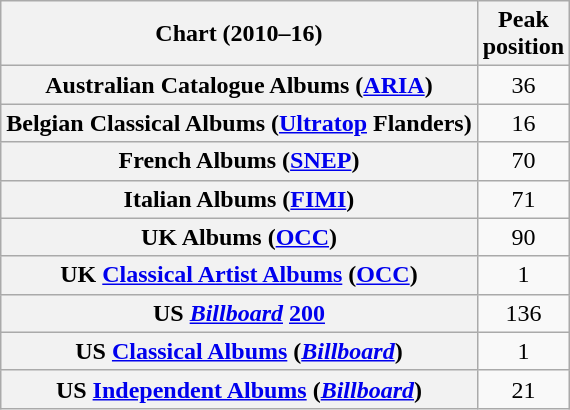<table class="wikitable sortable plainrowheaders" style="text-align:center">
<tr>
<th scope="col">Chart (2010–16)</th>
<th scope="col">Peak<br>position</th>
</tr>
<tr>
<th scope="row">Australian Catalogue Albums (<a href='#'>ARIA</a>)</th>
<td>36</td>
</tr>
<tr>
<th scope="row">Belgian Classical Albums (<a href='#'>Ultratop</a> Flanders)</th>
<td>16</td>
</tr>
<tr>
<th scope="row">French Albums (<a href='#'>SNEP</a>)</th>
<td>70</td>
</tr>
<tr>
<th scope="row">Italian Albums (<a href='#'>FIMI</a>)</th>
<td>71</td>
</tr>
<tr>
<th scope="row">UK Albums (<a href='#'>OCC</a>)</th>
<td>90</td>
</tr>
<tr>
<th scope="row">UK <a href='#'>Classical Artist Albums</a> (<a href='#'>OCC</a>)</th>
<td>1</td>
</tr>
<tr>
<th scope="row">US <em><a href='#'>Billboard</a></em> <a href='#'>200</a></th>
<td>136</td>
</tr>
<tr>
<th scope="row">US <a href='#'>Classical Albums</a> (<em><a href='#'>Billboard</a></em>)</th>
<td>1</td>
</tr>
<tr>
<th scope="row">US <a href='#'>Independent Albums</a> (<em><a href='#'>Billboard</a></em>)</th>
<td>21</td>
</tr>
</table>
